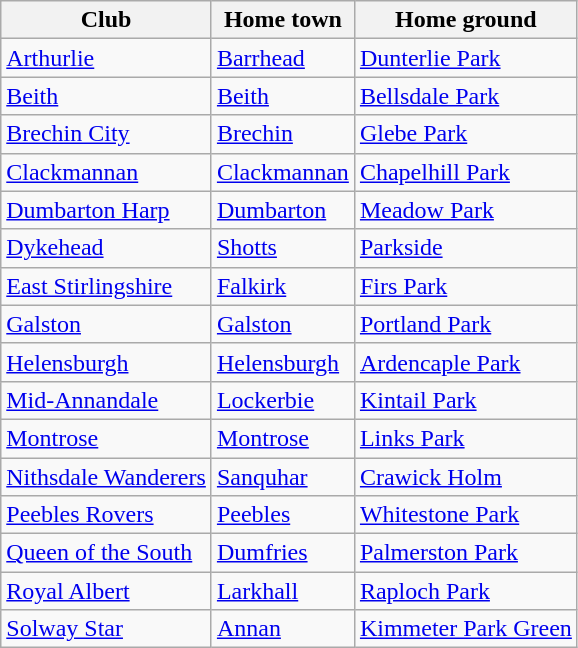<table class="wikitable sortable">
<tr>
<th>Club</th>
<th>Home town</th>
<th>Home ground</th>
</tr>
<tr>
<td><a href='#'>Arthurlie</a></td>
<td><a href='#'>Barrhead</a></td>
<td><a href='#'>Dunterlie Park</a></td>
</tr>
<tr>
<td><a href='#'>Beith</a></td>
<td><a href='#'>Beith</a></td>
<td><a href='#'>Bellsdale Park</a></td>
</tr>
<tr>
<td><a href='#'>Brechin City</a></td>
<td><a href='#'>Brechin</a></td>
<td><a href='#'>Glebe Park</a></td>
</tr>
<tr>
<td><a href='#'>Clackmannan</a></td>
<td><a href='#'>Clackmannan</a></td>
<td><a href='#'>Chapelhill Park</a></td>
</tr>
<tr>
<td><a href='#'>Dumbarton Harp</a></td>
<td><a href='#'>Dumbarton</a></td>
<td><a href='#'>Meadow Park</a></td>
</tr>
<tr>
<td><a href='#'>Dykehead</a></td>
<td><a href='#'>Shotts</a></td>
<td><a href='#'>Parkside</a></td>
</tr>
<tr>
<td><a href='#'>East Stirlingshire</a></td>
<td><a href='#'>Falkirk</a></td>
<td><a href='#'>Firs Park</a></td>
</tr>
<tr>
<td><a href='#'>Galston</a></td>
<td><a href='#'>Galston</a></td>
<td><a href='#'>Portland Park</a></td>
</tr>
<tr>
<td><a href='#'>Helensburgh</a></td>
<td><a href='#'>Helensburgh</a></td>
<td><a href='#'>Ardencaple Park</a></td>
</tr>
<tr>
<td><a href='#'>Mid-Annandale</a></td>
<td><a href='#'>Lockerbie</a></td>
<td><a href='#'>Kintail Park</a></td>
</tr>
<tr>
<td><a href='#'>Montrose</a></td>
<td><a href='#'>Montrose</a></td>
<td><a href='#'>Links Park</a></td>
</tr>
<tr>
<td><a href='#'>Nithsdale Wanderers</a></td>
<td><a href='#'>Sanquhar</a></td>
<td><a href='#'>Crawick Holm</a></td>
</tr>
<tr>
<td><a href='#'>Peebles Rovers</a></td>
<td><a href='#'>Peebles</a></td>
<td><a href='#'>Whitestone Park</a></td>
</tr>
<tr>
<td><a href='#'>Queen of the South</a></td>
<td><a href='#'>Dumfries</a></td>
<td><a href='#'>Palmerston Park</a></td>
</tr>
<tr>
<td><a href='#'>Royal Albert</a></td>
<td><a href='#'>Larkhall</a></td>
<td><a href='#'>Raploch Park</a></td>
</tr>
<tr>
<td><a href='#'>Solway Star</a></td>
<td><a href='#'>Annan</a></td>
<td><a href='#'>Kimmeter Park Green</a></td>
</tr>
</table>
